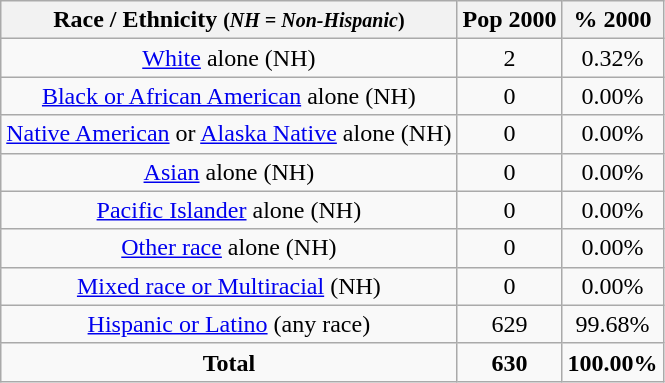<table class="wikitable" style="text-align:center;">
<tr>
<th>Race / Ethnicity <small>(<em>NH = Non-Hispanic</em>)</small></th>
<th>Pop 2000</th>
<th>% 2000</th>
</tr>
<tr>
<td><a href='#'>White</a> alone (NH)</td>
<td>2</td>
<td>0.32%</td>
</tr>
<tr>
<td><a href='#'>Black or African American</a> alone (NH)</td>
<td>0</td>
<td>0.00%</td>
</tr>
<tr>
<td><a href='#'>Native American</a> or <a href='#'>Alaska Native</a> alone (NH)</td>
<td>0</td>
<td>0.00%</td>
</tr>
<tr>
<td><a href='#'>Asian</a> alone (NH)</td>
<td>0</td>
<td>0.00%</td>
</tr>
<tr>
<td><a href='#'>Pacific Islander</a> alone (NH)</td>
<td>0</td>
<td>0.00%</td>
</tr>
<tr>
<td><a href='#'>Other race</a> alone (NH)</td>
<td>0</td>
<td>0.00%</td>
</tr>
<tr>
<td><a href='#'>Mixed race or Multiracial</a> (NH)</td>
<td>0</td>
<td>0.00%</td>
</tr>
<tr>
<td><a href='#'>Hispanic or Latino</a> (any race)</td>
<td>629</td>
<td>99.68%</td>
</tr>
<tr>
<td><strong>Total</strong></td>
<td><strong>630</strong></td>
<td><strong>100.00%</strong></td>
</tr>
</table>
